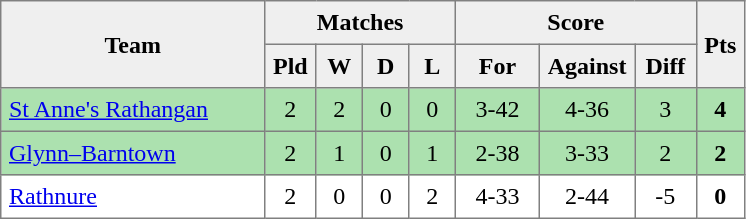<table style=border-collapse:collapse border=1 cellspacing=0 cellpadding=5>
<tr align=center bgcolor=#efefef>
<th rowspan=2 width=165>Team</th>
<th colspan=4>Matches</th>
<th colspan=3>Score</th>
<th rowspan=2width=20>Pts</th>
</tr>
<tr align=center bgcolor=#efefef>
<th width=20>Pld</th>
<th width=20>W</th>
<th width=20>D</th>
<th width=20>L</th>
<th width=45>For</th>
<th width=45>Against</th>
<th width=30>Diff</th>
</tr>
<tr align=center  style="background:#ACE1AF;">
<td style="text-align:left;"><a href='#'>St Anne's Rathangan</a></td>
<td>2</td>
<td>2</td>
<td>0</td>
<td>0</td>
<td>3-42</td>
<td>4-36</td>
<td>3</td>
<td><strong>4</strong></td>
</tr>
<tr align=center  style="background:#ACE1AF;">
<td style="text-align:left;"><a href='#'>Glynn–Barntown</a></td>
<td>2</td>
<td>1</td>
<td>0</td>
<td>1</td>
<td>2-38</td>
<td>3-33</td>
<td>2</td>
<td><strong>2</strong></td>
</tr>
<tr align=center>
<td style="text-align:left;"><a href='#'>Rathnure</a></td>
<td>2</td>
<td>0</td>
<td>0</td>
<td>2</td>
<td>4-33</td>
<td>2-44</td>
<td>-5</td>
<td><strong>0</strong></td>
</tr>
</table>
